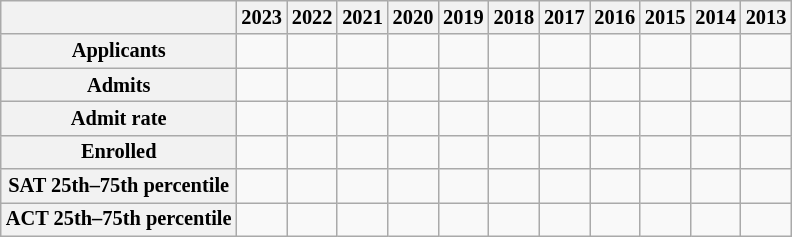<table class="wikitable mw-collapsible" style="float:right; font-size:85%; margin:10px; text-align:center; font-size:85%; margin:auto">
<tr>
<th> </th>
<th>2023</th>
<th>2022</th>
<th>2021</th>
<th>2020</th>
<th>2019</th>
<th>2018</th>
<th>2017</th>
<th>2016</th>
<th>2015</th>
<th>2014</th>
<th>2013</th>
</tr>
<tr>
<th>Applicants</th>
<td></td>
<td></td>
<td></td>
<td></td>
<td></td>
<td></td>
<td></td>
<td></td>
<td></td>
<td></td>
<td></td>
</tr>
<tr>
<th>Admits</th>
<td></td>
<td></td>
<td></td>
<td></td>
<td></td>
<td></td>
<td></td>
<td></td>
<td></td>
<td></td>
<td></td>
</tr>
<tr>
<th>Admit rate</th>
<td></td>
<td></td>
<td></td>
<td></td>
<td></td>
<td></td>
<td></td>
<td></td>
<td></td>
<td></td>
<td></td>
</tr>
<tr>
<th>Enrolled</th>
<td></td>
<td></td>
<td></td>
<td></td>
<td></td>
<td></td>
<td></td>
<td></td>
<td></td>
<td></td>
<td></td>
</tr>
<tr>
<th>SAT 25th–75th percentile</th>
<td></td>
<td></td>
<td></td>
<td></td>
<td></td>
<td></td>
<td></td>
<td></td>
<td></td>
<td></td>
<td></td>
</tr>
<tr>
<th>ACT 25th–75th percentile</th>
<td></td>
<td></td>
<td></td>
<td></td>
<td></td>
<td></td>
<td></td>
<td></td>
<td></td>
<td></td>
<td></td>
</tr>
</table>
